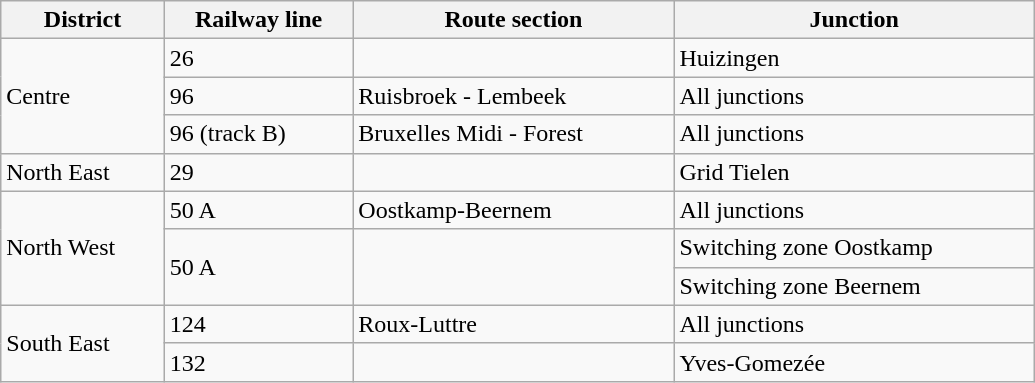<table class="wikitable" border="1" width = "690">
<tr>
<th>District</th>
<th>Railway line</th>
<th>Route section</th>
<th>Junction</th>
</tr>
<tr>
<td rowspan="3">Centre</td>
<td>26</td>
<td></td>
<td>Huizingen</td>
</tr>
<tr>
<td>96</td>
<td>Ruisbroek - Lembeek</td>
<td>All junctions</td>
</tr>
<tr>
<td>96 (track B)</td>
<td>Bruxelles Midi - Forest</td>
<td>All junctions</td>
</tr>
<tr>
<td>North East</td>
<td>29</td>
<td></td>
<td>Grid Tielen</td>
</tr>
<tr>
<td rowspan="3">North West</td>
<td>50 A</td>
<td>Oostkamp-Beernem</td>
<td>All junctions</td>
</tr>
<tr>
<td rowspan="2">50 A</td>
<td rowspan="2"></td>
<td>Switching zone Oostkamp</td>
</tr>
<tr>
<td>Switching zone Beernem</td>
</tr>
<tr>
<td rowspan="2">South East</td>
<td>124</td>
<td>Roux-Luttre</td>
<td>All junctions</td>
</tr>
<tr>
<td>132</td>
<td></td>
<td>Yves-Gomezée</td>
</tr>
</table>
